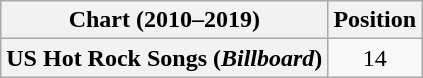<table class="wikitable plainrowheaders" style="text-align:center">
<tr>
<th scope="col">Chart (2010–2019)</th>
<th scope="col">Position</th>
</tr>
<tr>
<th scope="row">US Hot Rock Songs (<em>Billboard</em>)</th>
<td>14</td>
</tr>
</table>
